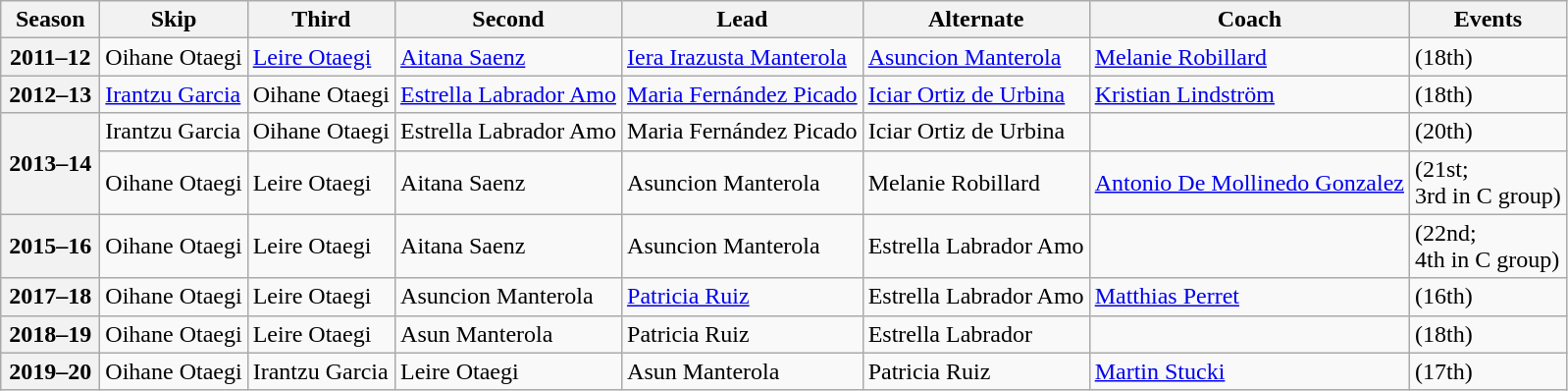<table class="wikitable">
<tr>
<th scope="col" width=60>Season</th>
<th scope="col">Skip</th>
<th scope="col">Third</th>
<th scope="col">Second</th>
<th scope="col">Lead</th>
<th scope="col">Alternate</th>
<th scope="col">Coach</th>
<th scope="col">Events</th>
</tr>
<tr>
<th scope="row">2011–12</th>
<td>Oihane Otaegi</td>
<td><a href='#'>Leire Otaegi</a></td>
<td><a href='#'>Aitana Saenz</a></td>
<td><a href='#'>Iera Irazusta Manterola</a></td>
<td><a href='#'>Asuncion Manterola</a></td>
<td><a href='#'>Melanie Robillard</a></td>
<td> (18th)</td>
</tr>
<tr>
<th scope="row">2012–13</th>
<td><a href='#'>Irantzu Garcia</a></td>
<td>Oihane Otaegi</td>
<td><a href='#'>Estrella Labrador Amo</a></td>
<td><a href='#'>Maria Fernández Picado</a></td>
<td><a href='#'>Iciar Ortiz de Urbina</a></td>
<td><a href='#'>Kristian Lindström</a></td>
<td> (18th)</td>
</tr>
<tr>
<th scope="row" rowspan=2>2013–14</th>
<td>Irantzu Garcia</td>
<td>Oihane Otaegi</td>
<td>Estrella Labrador Amo</td>
<td>Maria Fernández Picado</td>
<td>Iciar Ortiz de Urbina</td>
<td></td>
<td> (20th)</td>
</tr>
<tr>
<td>Oihane Otaegi</td>
<td>Leire Otaegi</td>
<td>Aitana Saenz</td>
<td>Asuncion Manterola</td>
<td>Melanie Robillard</td>
<td><a href='#'>Antonio De Mollinedo Gonzalez</a></td>
<td> (21st;<br>3rd in C group)</td>
</tr>
<tr>
<th scope="row">2015–16</th>
<td>Oihane Otaegi</td>
<td>Leire Otaegi</td>
<td>Aitana Saenz</td>
<td>Asuncion Manterola</td>
<td>Estrella Labrador Amo</td>
<td></td>
<td> (22nd;<br>4th in C group)</td>
</tr>
<tr>
<th scope="row">2017–18</th>
<td>Oihane Otaegi</td>
<td>Leire Otaegi</td>
<td>Asuncion Manterola</td>
<td><a href='#'>Patricia Ruiz</a></td>
<td>Estrella Labrador Amo</td>
<td><a href='#'>Matthias Perret</a></td>
<td> (16th)</td>
</tr>
<tr>
<th scope="row">2018–19</th>
<td>Oihane Otaegi</td>
<td>Leire Otaegi</td>
<td>Asun Manterola</td>
<td>Patricia Ruiz</td>
<td>Estrella Labrador</td>
<td></td>
<td> (18th)</td>
</tr>
<tr>
<th scope="row">2019–20</th>
<td>Oihane Otaegi</td>
<td>Irantzu Garcia</td>
<td>Leire Otaegi</td>
<td>Asun Manterola</td>
<td>Patricia Ruiz</td>
<td><a href='#'>Martin Stucki</a></td>
<td> (17th)</td>
</tr>
</table>
